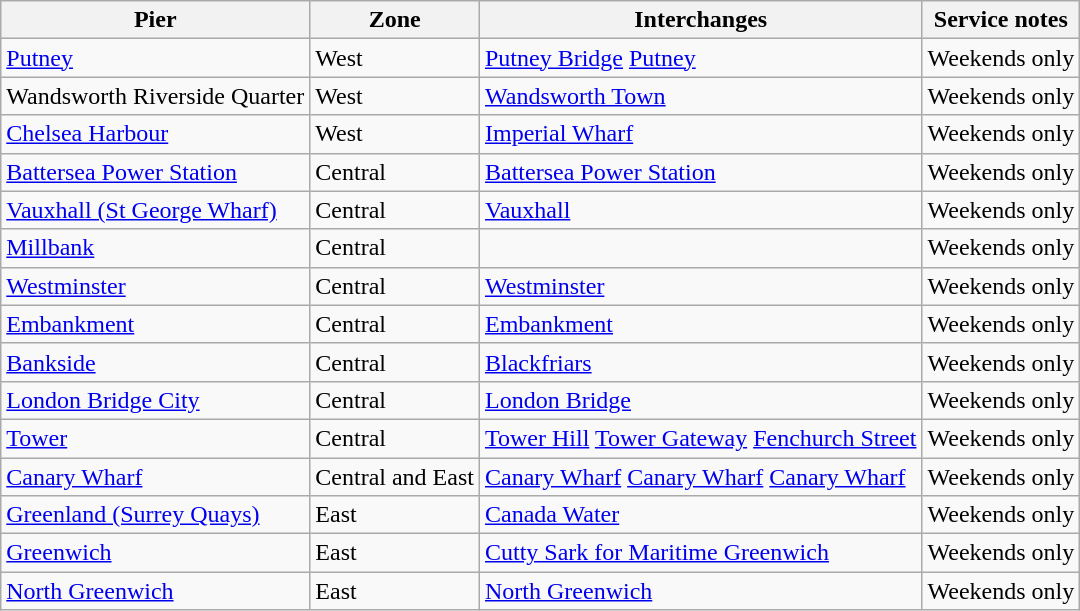<table class="wikitable sortable">
<tr>
<th>Pier</th>
<th>Zone</th>
<th>Interchanges</th>
<th>Service notes</th>
</tr>
<tr>
<td><a href='#'>Putney</a></td>
<td>West</td>
<td> <a href='#'>Putney Bridge</a>   <a href='#'>Putney</a></td>
<td>Weekends only</td>
</tr>
<tr>
<td>Wandsworth Riverside Quarter</td>
<td>West</td>
<td> <a href='#'>Wandsworth Town</a></td>
<td>Weekends only</td>
</tr>
<tr>
<td><a href='#'>Chelsea Harbour</a></td>
<td>West</td>
<td>  <a href='#'>Imperial Wharf</a></td>
<td>Weekends only</td>
</tr>
<tr>
<td><a href='#'>Battersea Power Station</a></td>
<td>Central</td>
<td> <a href='#'>Battersea Power Station</a></td>
<td>Weekends only</td>
</tr>
<tr>
<td><a href='#'>Vauxhall (St George Wharf)</a></td>
<td>Central</td>
<td>  <a href='#'>Vauxhall</a></td>
<td>Weekends only</td>
</tr>
<tr>
<td><a href='#'>Millbank</a></td>
<td>Central</td>
<td></td>
<td>Weekends only</td>
</tr>
<tr>
<td><a href='#'>Westminster</a></td>
<td>Central</td>
<td> <a href='#'>Westminster</a></td>
<td>Weekends only</td>
</tr>
<tr>
<td><a href='#'>Embankment</a></td>
<td>Central</td>
<td> <a href='#'>Embankment</a></td>
<td>Weekends only</td>
</tr>
<tr>
<td><a href='#'>Bankside</a></td>
<td>Central</td>
<td>  <a href='#'>Blackfriars</a></td>
<td>Weekends only</td>
</tr>
<tr>
<td><a href='#'>London Bridge City</a></td>
<td>Central</td>
<td>  <a href='#'>London Bridge</a></td>
<td>Weekends only</td>
</tr>
<tr>
<td><a href='#'>Tower</a></td>
<td>Central</td>
<td> <a href='#'>Tower Hill</a>  <a href='#'>Tower Gateway</a>  <a href='#'>Fenchurch Street</a></td>
<td>Weekends only</td>
</tr>
<tr>
<td><a href='#'>Canary Wharf</a></td>
<td>Central and East</td>
<td> <a href='#'>Canary Wharf</a>  <a href='#'>Canary Wharf</a>  <a href='#'>Canary Wharf</a></td>
<td>Weekends only</td>
</tr>
<tr>
<td><a href='#'>Greenland (Surrey Quays)</a></td>
<td>East</td>
<td>  <a href='#'>Canada Water</a></td>
<td>Weekends only</td>
</tr>
<tr>
<td><a href='#'>Greenwich</a></td>
<td>East</td>
<td> <a href='#'>Cutty Sark for Maritime Greenwich</a></td>
<td>Weekends only</td>
</tr>
<tr>
<td><a href='#'>North Greenwich</a></td>
<td>East</td>
<td> <a href='#'>North Greenwich</a></td>
<td>Weekends only</td>
</tr>
</table>
